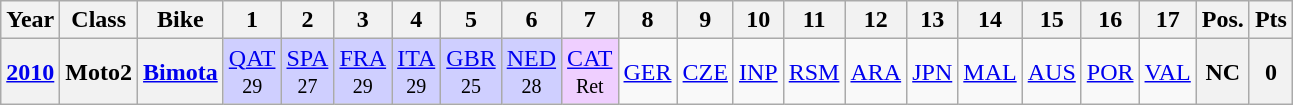<table class="wikitable" style="text-align:center">
<tr>
<th>Year</th>
<th>Class</th>
<th>Bike</th>
<th>1</th>
<th>2</th>
<th>3</th>
<th>4</th>
<th>5</th>
<th>6</th>
<th>7</th>
<th>8</th>
<th>9</th>
<th>10</th>
<th>11</th>
<th>12</th>
<th>13</th>
<th>14</th>
<th>15</th>
<th>16</th>
<th>17</th>
<th>Pos.</th>
<th>Pts</th>
</tr>
<tr>
<th><a href='#'>2010</a></th>
<th>Moto2</th>
<th><a href='#'>Bimota</a></th>
<td style="background:#CFCFFF;"><a href='#'>QAT</a><br><small>29</small></td>
<td style="background:#CFCFFF;"><a href='#'>SPA</a><br><small>27</small></td>
<td style="background:#CFCFFF;"><a href='#'>FRA</a><br><small>29</small></td>
<td style="background:#CFCFFF;"><a href='#'>ITA</a><br><small>29</small></td>
<td style="background:#CFCFFF;"><a href='#'>GBR</a><br><small>25</small></td>
<td style="background:#CFCFFF;"><a href='#'>NED</a><br><small>28</small></td>
<td style="background:#EFCFFF;"><a href='#'>CAT</a><br><small>Ret</small></td>
<td><a href='#'>GER</a></td>
<td><a href='#'>CZE</a></td>
<td><a href='#'>INP</a></td>
<td><a href='#'>RSM</a></td>
<td><a href='#'>ARA</a></td>
<td><a href='#'>JPN</a></td>
<td><a href='#'>MAL</a></td>
<td><a href='#'>AUS</a></td>
<td><a href='#'>POR</a></td>
<td><a href='#'>VAL</a></td>
<th>NC</th>
<th>0</th>
</tr>
</table>
